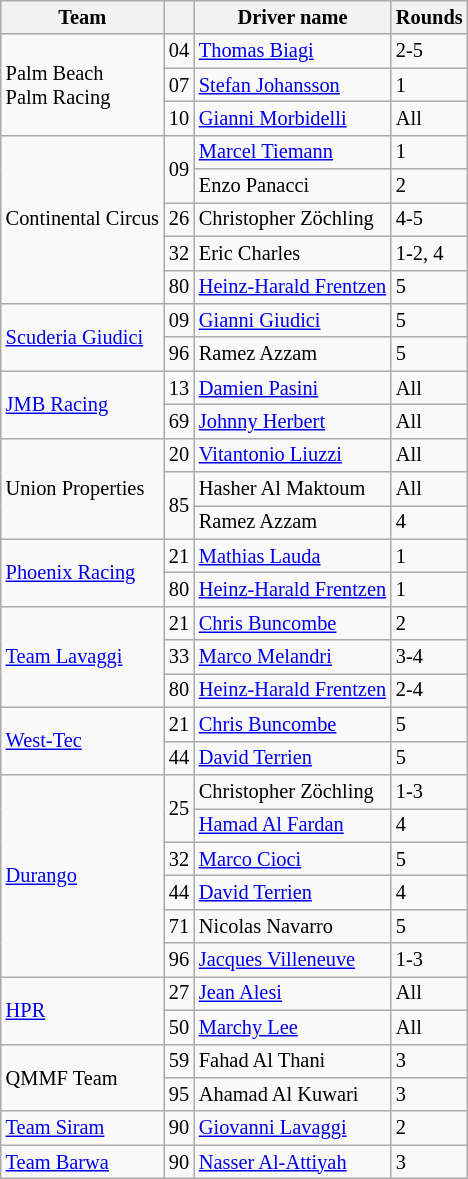<table class="wikitable" style="font-size: 85%;">
<tr>
<th>Team</th>
<th></th>
<th>Driver name</th>
<th>Rounds</th>
</tr>
<tr>
<td rowspan=3> Palm Beach<br> Palm Racing</td>
<td>04</td>
<td> <a href='#'>Thomas Biagi</a></td>
<td>2-5</td>
</tr>
<tr>
<td>07</td>
<td> <a href='#'>Stefan Johansson</a></td>
<td>1</td>
</tr>
<tr>
<td>10</td>
<td> <a href='#'>Gianni Morbidelli</a></td>
<td>All</td>
</tr>
<tr>
<td rowspan=5> Continental Circus</td>
<td rowspan=2>09</td>
<td> <a href='#'>Marcel Tiemann</a></td>
<td>1</td>
</tr>
<tr>
<td> Enzo Panacci</td>
<td>2</td>
</tr>
<tr>
<td>26</td>
<td> Christopher Zöchling</td>
<td>4-5</td>
</tr>
<tr>
<td>32</td>
<td> Eric Charles</td>
<td>1-2, 4</td>
</tr>
<tr>
<td>80</td>
<td> <a href='#'>Heinz-Harald Frentzen</a></td>
<td>5</td>
</tr>
<tr>
<td rowspan=2> <a href='#'>Scuderia Giudici</a></td>
<td>09</td>
<td> <a href='#'>Gianni Giudici</a></td>
<td>5</td>
</tr>
<tr>
<td>96</td>
<td> Ramez Azzam</td>
<td>5</td>
</tr>
<tr>
<td rowspan=2> <a href='#'>JMB Racing</a></td>
<td>13</td>
<td> <a href='#'>Damien Pasini</a></td>
<td>All</td>
</tr>
<tr>
<td>69</td>
<td> <a href='#'>Johnny Herbert</a></td>
<td>All</td>
</tr>
<tr>
<td rowspan=3> Union Properties</td>
<td>20</td>
<td> <a href='#'>Vitantonio Liuzzi</a></td>
<td>All</td>
</tr>
<tr>
<td rowspan=2>85</td>
<td> Hasher Al Maktoum</td>
<td>All</td>
</tr>
<tr>
<td> Ramez Azzam</td>
<td>4</td>
</tr>
<tr>
<td rowspan=2> <a href='#'>Phoenix Racing</a></td>
<td>21</td>
<td> <a href='#'>Mathias Lauda</a></td>
<td>1</td>
</tr>
<tr>
<td>80</td>
<td> <a href='#'>Heinz-Harald Frentzen</a></td>
<td>1</td>
</tr>
<tr>
<td rowspan=3> <a href='#'>Team Lavaggi</a></td>
<td>21</td>
<td> <a href='#'>Chris Buncombe</a></td>
<td>2</td>
</tr>
<tr>
<td>33</td>
<td> <a href='#'>Marco Melandri</a></td>
<td>3-4</td>
</tr>
<tr>
<td>80</td>
<td> <a href='#'>Heinz-Harald Frentzen</a></td>
<td>2-4</td>
</tr>
<tr>
<td rowspan=2> <a href='#'>West-Tec</a></td>
<td>21</td>
<td> <a href='#'>Chris Buncombe</a></td>
<td>5</td>
</tr>
<tr>
<td>44</td>
<td> <a href='#'>David Terrien</a></td>
<td>5</td>
</tr>
<tr>
<td rowspan=6> <a href='#'>Durango</a></td>
<td rowspan=2>25</td>
<td> Christopher Zöchling</td>
<td>1-3</td>
</tr>
<tr>
<td> <a href='#'>Hamad Al Fardan</a></td>
<td>4</td>
</tr>
<tr>
<td>32</td>
<td> <a href='#'>Marco Cioci</a></td>
<td>5</td>
</tr>
<tr>
<td>44</td>
<td> <a href='#'>David Terrien</a></td>
<td>4</td>
</tr>
<tr>
<td>71</td>
<td> Nicolas Navarro</td>
<td>5</td>
</tr>
<tr>
<td>96</td>
<td> <a href='#'>Jacques Villeneuve</a></td>
<td>1-3</td>
</tr>
<tr>
<td rowspan=2> <a href='#'>HPR</a></td>
<td>27</td>
<td> <a href='#'>Jean Alesi</a></td>
<td>All</td>
</tr>
<tr>
<td>50</td>
<td> <a href='#'>Marchy Lee</a></td>
<td>All</td>
</tr>
<tr>
<td rowspan=2> QMMF Team</td>
<td>59</td>
<td> Fahad Al Thani</td>
<td>3</td>
</tr>
<tr>
<td>95</td>
<td> Ahamad Al Kuwari</td>
<td>3</td>
</tr>
<tr>
<td> <a href='#'>Team Siram</a></td>
<td>90</td>
<td> <a href='#'>Giovanni Lavaggi</a></td>
<td>2</td>
</tr>
<tr>
<td> <a href='#'>Team Barwa</a></td>
<td>90</td>
<td> <a href='#'>Nasser Al-Attiyah</a></td>
<td>3</td>
</tr>
</table>
